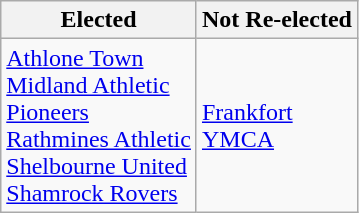<table class="wikitable">
<tr>
<th>Elected</th>
<th>Not Re-elected</th>
</tr>
<tr>
<td><a href='#'>Athlone Town</a><br><a href='#'>Midland Athletic</a><br><a href='#'>Pioneers</a><br><a href='#'>Rathmines Athletic</a><br><a href='#'>Shelbourne United</a><br><a href='#'>Shamrock Rovers</a></td>
<td><a href='#'>Frankfort</a><br><a href='#'>YMCA</a></td>
</tr>
</table>
